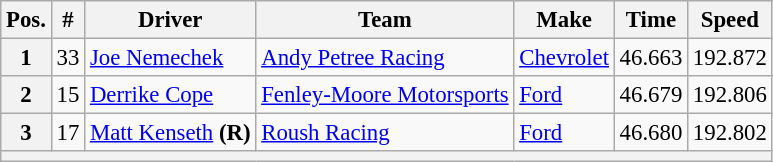<table class="wikitable" style="font-size:95%">
<tr>
<th>Pos.</th>
<th>#</th>
<th>Driver</th>
<th>Team</th>
<th>Make</th>
<th>Time</th>
<th>Speed</th>
</tr>
<tr>
<th>1</th>
<td>33</td>
<td><a href='#'>Joe Nemechek</a></td>
<td><a href='#'>Andy Petree Racing</a></td>
<td><a href='#'>Chevrolet</a></td>
<td>46.663</td>
<td>192.872</td>
</tr>
<tr>
<th>2</th>
<td>15</td>
<td><a href='#'>Derrike Cope</a></td>
<td><a href='#'>Fenley-Moore Motorsports</a></td>
<td><a href='#'>Ford</a></td>
<td>46.679</td>
<td>192.806</td>
</tr>
<tr>
<th>3</th>
<td>17</td>
<td><a href='#'>Matt Kenseth</a> <strong>(R)</strong></td>
<td><a href='#'>Roush Racing</a></td>
<td><a href='#'>Ford</a></td>
<td>46.680</td>
<td>192.802</td>
</tr>
<tr>
<th colspan="7"></th>
</tr>
</table>
